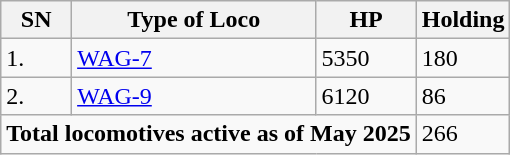<table class="wikitable">
<tr>
<th>SN</th>
<th>Type of Loco</th>
<th>HP</th>
<th>Holding</th>
</tr>
<tr>
<td>1.</td>
<td><a href='#'>WAG-7</a></td>
<td>5350</td>
<td>180</td>
</tr>
<tr>
<td>2.</td>
<td><a href='#'>WAG-9</a></td>
<td>6120</td>
<td>86</td>
</tr>
<tr>
<td colspan="3"><strong>Total locomotives active as of May 2025</strong></td>
<td>266</td>
</tr>
</table>
